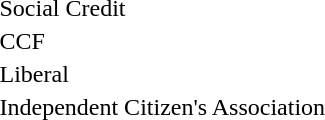<table style="margin-top:1em">
<tr>
<td width=20 > </td>
<td>Social Credit</td>
</tr>
<tr>
<td> </td>
<td>CCF</td>
</tr>
<tr>
<td> </td>
<td>Liberal</td>
</tr>
<tr>
<td> </td>
<td>Independent Citizen's Association</td>
</tr>
</table>
